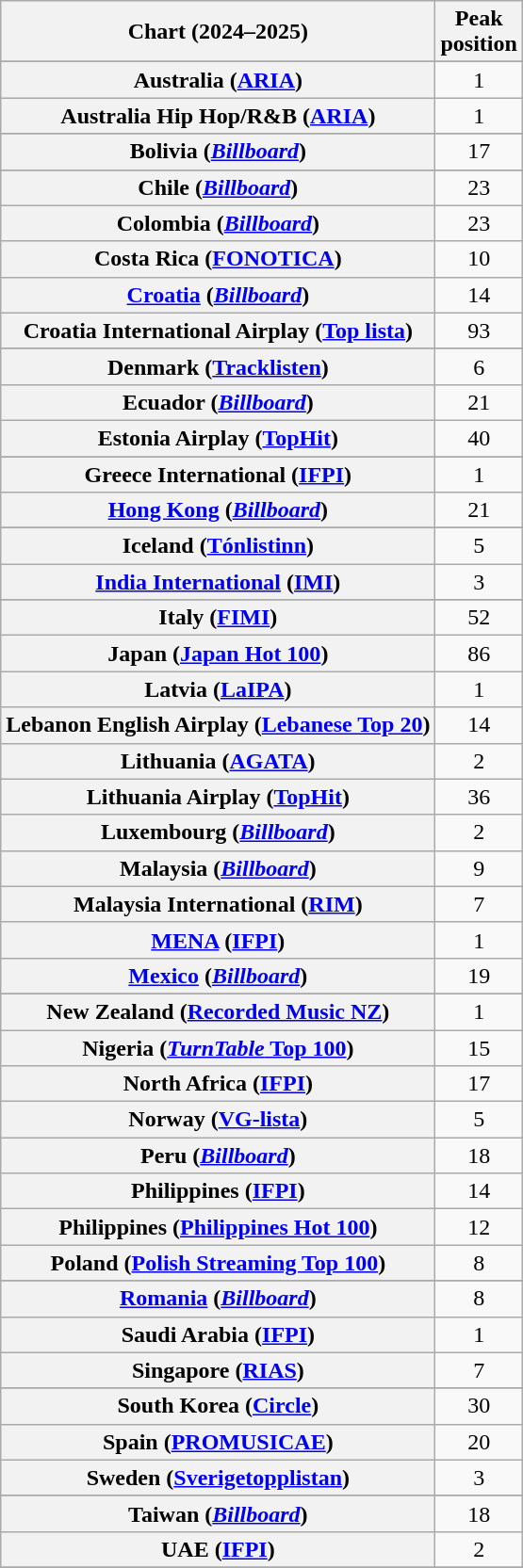<table class="wikitable sortable plainrowheaders" style="text-align:center">
<tr>
<th scope="col">Chart (2024–2025)</th>
<th scope="col">Peak<br>position</th>
</tr>
<tr>
</tr>
<tr>
<th scope="row">Australia (<a href='#'>ARIA</a>)</th>
<td>1</td>
</tr>
<tr>
<th scope="row">Australia Hip Hop/R&B (<a href='#'>ARIA</a>)</th>
<td>1</td>
</tr>
<tr>
</tr>
<tr>
</tr>
<tr>
</tr>
<tr>
<th scope="row">Bolivia (<em><a href='#'>Billboard</a></em>)</th>
<td>17</td>
</tr>
<tr>
</tr>
<tr>
</tr>
<tr>
<th scope="row">Chile (<em><a href='#'>Billboard</a></em>)</th>
<td>23</td>
</tr>
<tr>
<th scope="row">Colombia (<em><a href='#'>Billboard</a></em>)</th>
<td>23</td>
</tr>
<tr>
<th scope="row">Costa Rica (<a href='#'>FONOTICA</a>)</th>
<td>10</td>
</tr>
<tr>
<th scope="row"><a href='#'>Croatia</a> (<em><a href='#'>Billboard</a></em>)</th>
<td>14</td>
</tr>
<tr>
<th scope="row">Croatia International Airplay (<a href='#'>Top lista</a>)</th>
<td>93</td>
</tr>
<tr>
</tr>
<tr>
<th scope="row">Denmark (<a href='#'>Tracklisten</a>)</th>
<td>6</td>
</tr>
<tr>
<th scope="row">Ecuador (<em><a href='#'>Billboard</a></em>)</th>
<td>21</td>
</tr>
<tr>
<th scope="row">Estonia Airplay (<a href='#'>TopHit</a>)</th>
<td>40</td>
</tr>
<tr>
</tr>
<tr>
</tr>
<tr>
</tr>
<tr>
</tr>
<tr>
<th scope="row">Greece International (<a href='#'>IFPI</a>)</th>
<td>1</td>
</tr>
<tr>
<th scope="row"><a href='#'>Hong Kong</a> (<em><a href='#'>Billboard</a></em>)</th>
<td>21</td>
</tr>
<tr>
</tr>
<tr>
<th scope="row">Iceland (<a href='#'>Tónlistinn</a>)</th>
<td>5</td>
</tr>
<tr>
<th scope="row"><a href='#'>India International</a> (<a href='#'>IMI</a>)</th>
<td>3</td>
</tr>
<tr>
</tr>
<tr>
<th scope="row">Italy (<a href='#'>FIMI</a>)</th>
<td>52</td>
</tr>
<tr>
<th scope="row">Japan (<a href='#'>Japan Hot 100</a>)</th>
<td>86</td>
</tr>
<tr>
<th scope="row">Latvia (<a href='#'>LaIPA</a>)</th>
<td>1</td>
</tr>
<tr>
<th scope="row">Lebanon English Airplay (<a href='#'>Lebanese Top 20</a>)</th>
<td>14</td>
</tr>
<tr>
<th scope="row">Lithuania (<a href='#'>AGATA</a>)</th>
<td>2</td>
</tr>
<tr>
<th scope="row">Lithuania Airplay (<a href='#'>TopHit</a>)</th>
<td>36</td>
</tr>
<tr>
<th scope="row">Luxembourg (<em><a href='#'>Billboard</a></em>)</th>
<td>2</td>
</tr>
<tr>
<th scope="row">Malaysia (<em><a href='#'>Billboard</a></em>)</th>
<td>9</td>
</tr>
<tr>
<th scope="row">Malaysia International (<a href='#'>RIM</a>)</th>
<td>7</td>
</tr>
<tr>
<th scope="row"><a href='#'>MENA</a> (<a href='#'>IFPI</a>)</th>
<td>1</td>
</tr>
<tr>
<th scope="row"><a href='#'>Mexico</a> (<em><a href='#'>Billboard</a></em>)</th>
<td>19</td>
</tr>
<tr>
</tr>
<tr>
<th scope="row">New Zealand (<a href='#'>Recorded Music NZ</a>)</th>
<td>1</td>
</tr>
<tr>
<th scope="row">Nigeria (<a href='#'><em>TurnTable</em> Top 100</a>)</th>
<td>15</td>
</tr>
<tr>
<th scope="row">North Africa (<a href='#'>IFPI</a>)</th>
<td>17</td>
</tr>
<tr>
<th scope="row">Norway (<a href='#'>VG-lista</a>)</th>
<td>5</td>
</tr>
<tr>
<th scope="row">Peru (<em><a href='#'>Billboard</a></em>)</th>
<td>18</td>
</tr>
<tr>
<th scope="row">Philippines (<a href='#'>IFPI</a>)</th>
<td>14</td>
</tr>
<tr>
<th scope="row">Philippines (<a href='#'>Philippines Hot 100</a>)</th>
<td>12</td>
</tr>
<tr>
<th scope="row">Poland (<a href='#'>Polish Streaming Top 100</a>)</th>
<td>8</td>
</tr>
<tr>
</tr>
<tr>
<th scope="row"><a href='#'>Romania</a> (<em><a href='#'>Billboard</a></em>)</th>
<td>8</td>
</tr>
<tr>
<th scope="row">Saudi Arabia (<a href='#'>IFPI</a>)</th>
<td>1</td>
</tr>
<tr>
<th scope="row">Singapore (<a href='#'>RIAS</a>)</th>
<td>7</td>
</tr>
<tr>
</tr>
<tr>
</tr>
<tr>
<th scope="row">South Korea (<a href='#'>Circle</a>)</th>
<td>30</td>
</tr>
<tr>
<th scope="row">Spain (<a href='#'>PROMUSICAE</a>)</th>
<td>20</td>
</tr>
<tr>
<th scope="row">Sweden (<a href='#'>Sverigetopplistan</a>)</th>
<td>3</td>
</tr>
<tr>
</tr>
<tr>
<th scope="row">Taiwan (<em><a href='#'>Billboard</a></em>)</th>
<td>18</td>
</tr>
<tr>
<th scope="row">UAE (<a href='#'>IFPI</a>)</th>
<td>2</td>
</tr>
<tr>
</tr>
<tr>
</tr>
<tr>
</tr>
<tr>
</tr>
<tr>
</tr>
<tr>
</tr>
</table>
